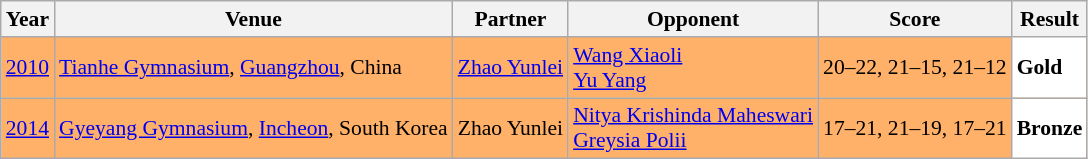<table class="sortable wikitable" style="font-size: 90%;">
<tr>
<th>Year</th>
<th>Venue</th>
<th>Partner</th>
<th>Opponent</th>
<th>Score</th>
<th>Result</th>
</tr>
<tr style="background:#FFB069">
<td align="center"><a href='#'>2010</a></td>
<td align="left"><a href='#'>Tianhe Gymnasium</a>, <a href='#'>Guangzhou</a>, China</td>
<td align="left"> <a href='#'>Zhao Yunlei</a></td>
<td align="left"> <a href='#'>Wang Xiaoli</a><br> <a href='#'>Yu Yang</a></td>
<td align="left">20–22, 21–15, 21–12</td>
<td style="text-align:left; background:white"> <strong>Gold</strong></td>
</tr>
<tr style="background:#FFB069">
<td align="center"><a href='#'>2014</a></td>
<td align="left"><a href='#'>Gyeyang Gymnasium</a>, <a href='#'>Incheon</a>, South Korea</td>
<td align="left"> Zhao Yunlei</td>
<td align="left"> <a href='#'>Nitya Krishinda Maheswari</a><br> <a href='#'>Greysia Polii</a></td>
<td align="left">17–21, 21–19, 17–21</td>
<td style="text-align:left; background:white"> <strong>Bronze</strong></td>
</tr>
</table>
